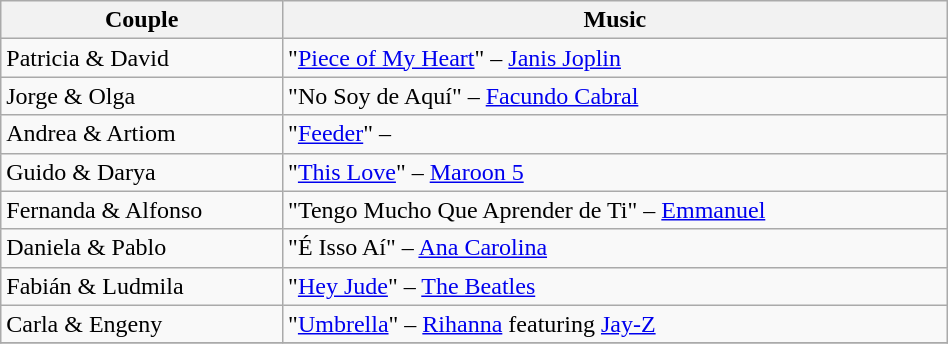<table class="wikitable" width="50%">
<tr>
<th>Couple</th>
<th>Music</th>
</tr>
<tr>
<td>Patricia & David</td>
<td>"<a href='#'>Piece of My Heart</a>" – <a href='#'>Janis Joplin</a></td>
</tr>
<tr>
<td>Jorge & Olga</td>
<td>"No Soy de Aquí" – <a href='#'>Facundo Cabral</a></td>
</tr>
<tr>
<td>Andrea & Artiom</td>
<td>"<a href='#'>Feeder</a>" –</td>
</tr>
<tr>
<td>Guido & Darya</td>
<td>"<a href='#'>This Love</a>" – <a href='#'>Maroon 5</a></td>
</tr>
<tr>
<td>Fernanda & Alfonso</td>
<td>"Tengo Mucho Que Aprender de Ti" – <a href='#'>Emmanuel</a></td>
</tr>
<tr>
<td>Daniela & Pablo</td>
<td>"É Isso Aí" – <a href='#'>Ana Carolina</a></td>
</tr>
<tr>
<td>Fabián & Ludmila</td>
<td>"<a href='#'>Hey Jude</a>" – <a href='#'>The Beatles</a></td>
</tr>
<tr>
<td>Carla & Engeny</td>
<td>"<a href='#'>Umbrella</a>" – <a href='#'>Rihanna</a> featuring <a href='#'>Jay-Z</a></td>
</tr>
<tr>
</tr>
</table>
